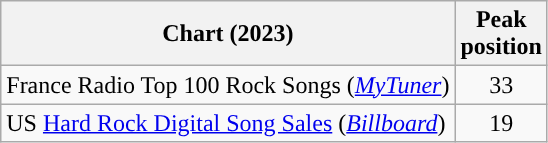<table class="wikitable">
<tr>
<th>Chart (2023)</th>
<th>Peak<br>position</th>
</tr>
<tr>
<td>France Radio Top 100 Rock Songs (<a href='#'><em>MyTuner</em></a>)</td>
<td align="center">33</td>
</tr>
<tr>
<td>US <a href='#'>Hard Rock Digital Song Sales</a> (<a href='#'><em>Billboard</em></a>)</td>
<td align="center">19</td>
</tr>
</table>
